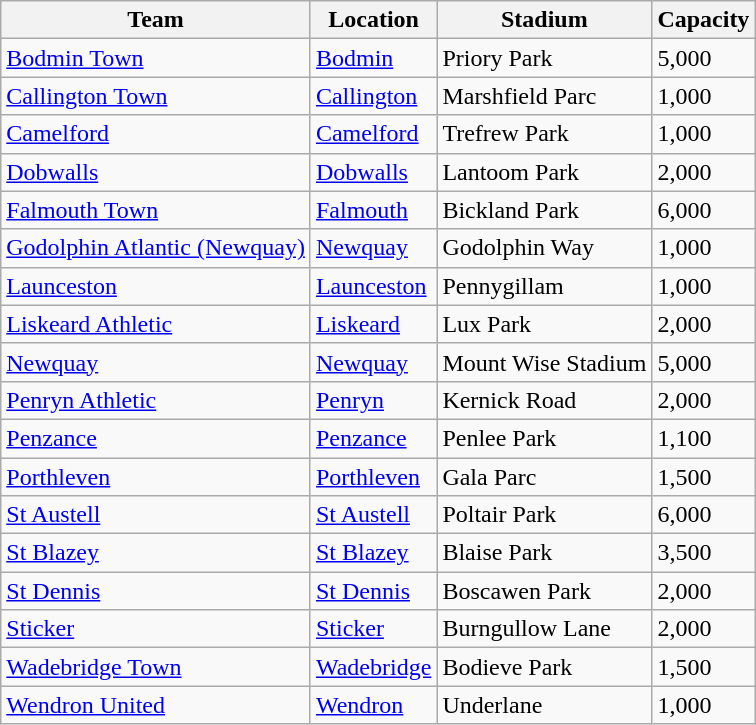<table class="wikitable sortable">
<tr>
<th>Team</th>
<th>Location</th>
<th>Stadium</th>
<th>Capacity</th>
</tr>
<tr>
<td><a href='#'>Bodmin Town</a></td>
<td><a href='#'>Bodmin</a></td>
<td>Priory Park</td>
<td>5,000</td>
</tr>
<tr>
<td><a href='#'>Callington Town</a></td>
<td><a href='#'>Callington</a></td>
<td>Marshfield Parc</td>
<td>1,000</td>
</tr>
<tr>
<td><a href='#'>Camelford</a></td>
<td><a href='#'>Camelford</a></td>
<td>Trefrew Park</td>
<td>1,000</td>
</tr>
<tr>
<td><a href='#'>Dobwalls</a></td>
<td><a href='#'>Dobwalls</a></td>
<td>Lantoom Park</td>
<td>2,000</td>
</tr>
<tr>
<td><a href='#'>Falmouth Town</a></td>
<td><a href='#'>Falmouth</a></td>
<td>Bickland Park</td>
<td>6,000</td>
</tr>
<tr>
<td><a href='#'>Godolphin Atlantic (Newquay)</a></td>
<td><a href='#'>Newquay</a></td>
<td>Godolphin Way</td>
<td>1,000</td>
</tr>
<tr>
<td><a href='#'>Launceston</a></td>
<td><a href='#'>Launceston</a></td>
<td>Pennygillam</td>
<td>1,000</td>
</tr>
<tr>
<td><a href='#'>Liskeard Athletic</a></td>
<td><a href='#'>Liskeard</a></td>
<td>Lux Park</td>
<td>2,000</td>
</tr>
<tr>
<td><a href='#'>Newquay</a></td>
<td><a href='#'>Newquay</a></td>
<td>Mount Wise Stadium</td>
<td>5,000</td>
</tr>
<tr>
<td><a href='#'>Penryn Athletic</a></td>
<td><a href='#'>Penryn</a></td>
<td>Kernick Road</td>
<td>2,000</td>
</tr>
<tr>
<td><a href='#'>Penzance</a></td>
<td><a href='#'>Penzance</a></td>
<td>Penlee Park</td>
<td>1,100</td>
</tr>
<tr>
<td><a href='#'>Porthleven</a></td>
<td><a href='#'>Porthleven</a></td>
<td>Gala Parc</td>
<td>1,500</td>
</tr>
<tr>
<td><a href='#'>St Austell</a></td>
<td><a href='#'>St Austell</a></td>
<td>Poltair Park</td>
<td>6,000</td>
</tr>
<tr>
<td><a href='#'>St Blazey</a></td>
<td><a href='#'>St Blazey</a></td>
<td>Blaise Park</td>
<td>3,500</td>
</tr>
<tr>
<td><a href='#'>St Dennis</a></td>
<td><a href='#'>St Dennis</a></td>
<td>Boscawen Park</td>
<td>2,000</td>
</tr>
<tr>
<td><a href='#'>Sticker</a></td>
<td><a href='#'>Sticker</a></td>
<td>Burngullow Lane</td>
<td>2,000</td>
</tr>
<tr>
<td><a href='#'>Wadebridge Town</a></td>
<td><a href='#'>Wadebridge</a></td>
<td>Bodieve Park</td>
<td>1,500</td>
</tr>
<tr>
<td><a href='#'>Wendron United</a></td>
<td><a href='#'>Wendron</a></td>
<td>Underlane</td>
<td>1,000</td>
</tr>
</table>
